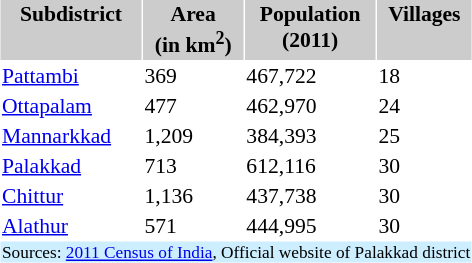<table align="left" class="toccolours" cellspacing="1" cellpadding="1" style="margin-right: .5em; margin-top: .4em; font-size: 90%">
<tr>
</tr>
<tr bgcolor="#cccccc" valign="top">
<th>Subdistrict</th>
<th>Area<br>(in km<sup>2</sup>)</th>
<th>Population<br>(2011)</th>
<th>Villages</th>
</tr>
<tr>
<td><a href='#'>Pattambi</a></td>
<td>369</td>
<td>467,722</td>
<td>18</td>
</tr>
<tr>
<td><a href='#'>Ottapalam</a></td>
<td>477</td>
<td>462,970</td>
<td>24</td>
</tr>
<tr>
<td><a href='#'>Mannarkkad</a></td>
<td>1,209</td>
<td>384,393</td>
<td>25</td>
</tr>
<tr>
<td><a href='#'>Palakkad</a></td>
<td>713</td>
<td>612,116</td>
<td>30</td>
</tr>
<tr>
<td><a href='#'>Chittur</a></td>
<td>1,136</td>
<td>437,738</td>
<td>30</td>
</tr>
<tr>
<td><a href='#'>Alathur</a></td>
<td>571</td>
<td>444,995</td>
<td>30</td>
</tr>
<tr>
<td style="font-size: 80%" colspan=5 bgcolor="#cceeff" align="center">Sources: <a href='#'>2011 Census of India</a>, Official website of Palakkad district</td>
</tr>
</table>
